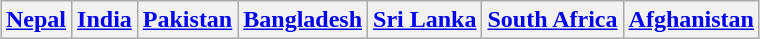<table class="wikitable" style="text-align:center; margin:auto">
<tr>
<th><a href='#'>Nepal</a></th>
<th><a href='#'>India</a></th>
<th><a href='#'>Pakistan</a></th>
<th><a href='#'>Bangladesh</a></th>
<th><a href='#'>Sri Lanka</a></th>
<th><a href='#'>South Africa</a></th>
<th><a href='#'>Afghanistan</a></th>
</tr>
</table>
